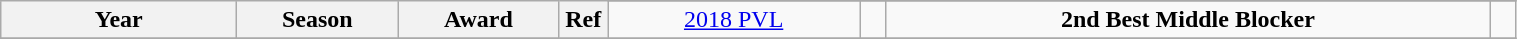<table class="wikitable sortable" style="text-align:center" width="80%">
<tr>
<th style="width:150px;" rowspan="2">Year</th>
<th style="width:100px;" rowspan="2">Season</th>
<th style="width:100px;" rowspan="2">Award</th>
<th style="width:25px;" rowspan="2">Ref</th>
</tr>
<tr>
<td><a href='#'>2018 PVL</a></td>
<td></td>
<td><strong>2nd Best Middle Blocker</strong></td>
<td></td>
</tr>
<tr>
</tr>
</table>
